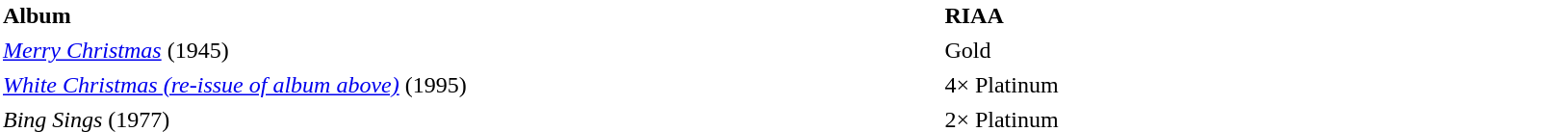<table cellpadding="2">
<tr>
<td style="width:30%; background:white;"><strong>Album</strong></td>
<td style="width:20%; background:white;"><strong>RIAA</strong></td>
</tr>
<tr>
<td><em><a href='#'>Merry Christmas</a></em> (1945)</td>
<td>Gold</td>
</tr>
<tr>
<td><em><a href='#'>White Christmas (re-issue of album above)</a></em> (1995)</td>
<td>4× Platinum</td>
</tr>
<tr>
<td><em>Bing Sings</em> (1977)</td>
<td>2× Platinum</td>
</tr>
</table>
